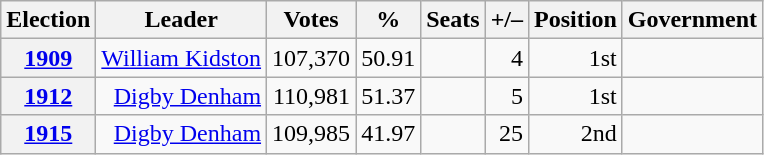<table class=wikitable style="text-align: right;">
<tr>
<th>Election</th>
<th>Leader</th>
<th>Votes</th>
<th>%</th>
<th>Seats</th>
<th>+/–</th>
<th>Position</th>
<th>Government</th>
</tr>
<tr>
<th><a href='#'>1909</a></th>
<td><a href='#'>William Kidston</a></td>
<td>107,370</td>
<td>50.91</td>
<td></td>
<td> 4</td>
<td> 1st</td>
<td></td>
</tr>
<tr>
<th><a href='#'>1912</a></th>
<td><a href='#'>Digby Denham</a></td>
<td>110,981</td>
<td>51.37</td>
<td></td>
<td> 5</td>
<td> 1st</td>
<td></td>
</tr>
<tr>
<th><a href='#'>1915</a></th>
<td><a href='#'>Digby Denham</a></td>
<td>109,985</td>
<td>41.97</td>
<td></td>
<td> 25</td>
<td> 2nd</td>
<td></td>
</tr>
</table>
